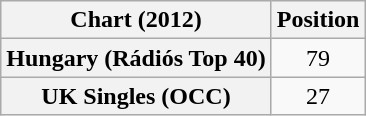<table class="wikitable sortable plainrowheaders" style="text-align:center">
<tr>
<th scope="col">Chart (2012)</th>
<th scope="col">Position</th>
</tr>
<tr>
<th scope="row">Hungary (Rádiós Top 40)</th>
<td>79</td>
</tr>
<tr>
<th scope="row">UK Singles (OCC)</th>
<td>27</td>
</tr>
</table>
